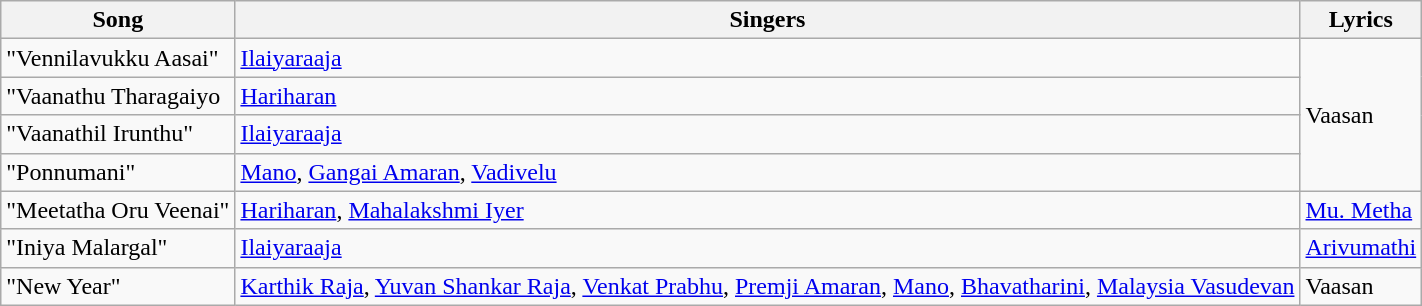<table class="wikitable">
<tr>
<th>Song</th>
<th>Singers</th>
<th>Lyrics</th>
</tr>
<tr>
<td>"Vennilavukku Aasai"</td>
<td><a href='#'>Ilaiyaraaja</a></td>
<td rowspan=4>Vaasan</td>
</tr>
<tr>
<td>"Vaanathu Tharagaiyo</td>
<td><a href='#'>Hariharan</a></td>
</tr>
<tr>
<td>"Vaanathil Irunthu"</td>
<td><a href='#'>Ilaiyaraaja</a></td>
</tr>
<tr>
<td>"Ponnumani"</td>
<td><a href='#'>Mano</a>, <a href='#'>Gangai Amaran</a>, <a href='#'>Vadivelu</a></td>
</tr>
<tr>
<td>"Meetatha Oru Veenai"</td>
<td><a href='#'>Hariharan</a>, <a href='#'>Mahalakshmi Iyer</a></td>
<td><a href='#'>Mu. Metha</a></td>
</tr>
<tr>
<td>"Iniya Malargal"</td>
<td><a href='#'>Ilaiyaraaja</a></td>
<td><a href='#'>Arivumathi</a></td>
</tr>
<tr>
<td>"New Year"</td>
<td><a href='#'>Karthik Raja</a>, <a href='#'>Yuvan Shankar Raja</a>, <a href='#'>Venkat Prabhu</a>, <a href='#'>Premji Amaran</a>, <a href='#'>Mano</a>, <a href='#'>Bhavatharini</a>, <a href='#'>Malaysia Vasudevan</a></td>
<td>Vaasan</td>
</tr>
</table>
